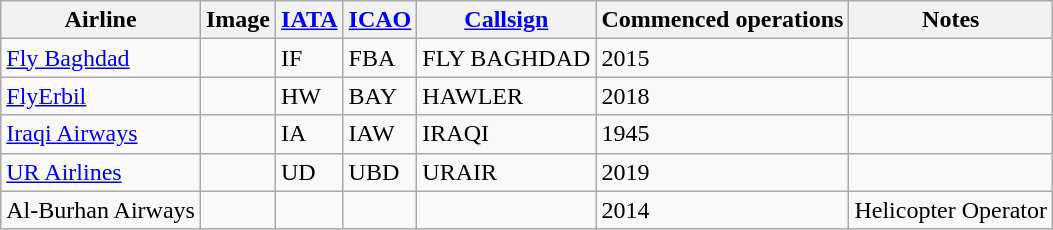<table class="wikitable sortable">
<tr>
<th>Airline</th>
<th>Image</th>
<th><a href='#'>IATA</a></th>
<th><a href='#'>ICAO</a></th>
<th><a href='#'>Callsign</a></th>
<th>Commenced operations</th>
<th>Notes</th>
</tr>
<tr>
<td><a href='#'>Fly Baghdad</a></td>
<td></td>
<td>IF</td>
<td>FBA</td>
<td>FLY BAGHDAD</td>
<td>2015</td>
<td></td>
</tr>
<tr B>
<td><a href='#'>FlyErbil</a></td>
<td></td>
<td>HW</td>
<td>BAY</td>
<td>HAWLER</td>
<td>2018</td>
<td></td>
</tr>
<tr>
<td><a href='#'>Iraqi Airways</a></td>
<td></td>
<td>IA</td>
<td>IAW</td>
<td>IRAQI</td>
<td>1945</td>
<td></td>
</tr>
<tr>
<td><a href='#'>UR Airlines</a></td>
<td></td>
<td>UD</td>
<td>UBD</td>
<td>URAIR</td>
<td>2019</td>
<td></td>
</tr>
<tr>
<td>Al-Burhan Airways</td>
<td></td>
<td></td>
<td></td>
<td></td>
<td>2014</td>
<td>Helicopter Operator</td>
</tr>
</table>
